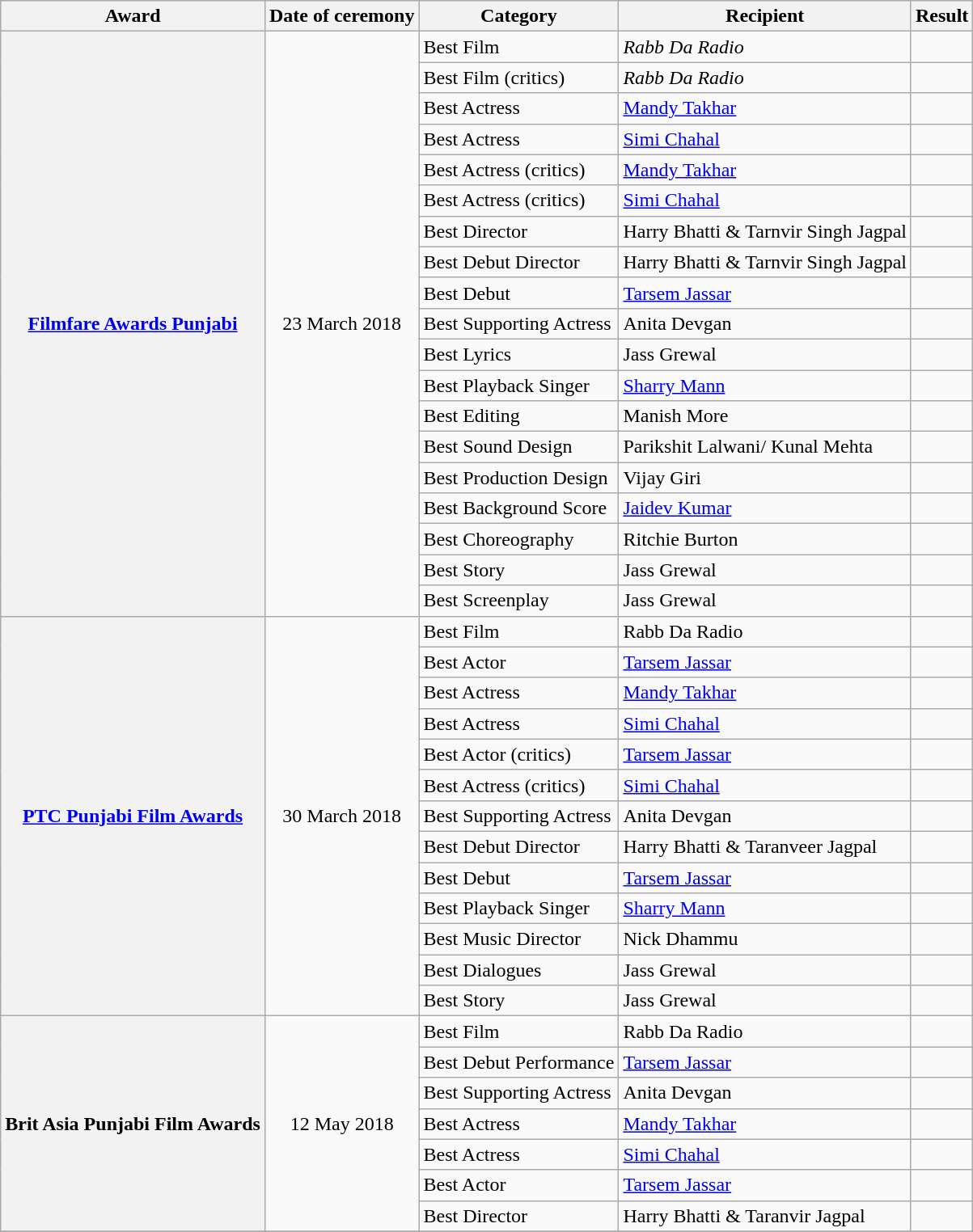<table class="wikitable plainrowheaders sortable">
<tr>
<th scope="col">Award</th>
<th scope="col">Date of ceremony</th>
<th scope="col">Category</th>
<th scope="col">Recipient</th>
<th scope="col">Result</th>
</tr>
<tr>
<th scope="row" rowspan="19"><a href='#'>Filmfare Awards Punjabi</a></th>
<td rowspan="19" style="text-align:center;">23 March 2018</td>
<td>Best Film</td>
<td><em>Rabb Da Radio</em></td>
<td></td>
</tr>
<tr>
<td>Best Film (critics)</td>
<td><em>Rabb Da Radio</em></td>
<td></td>
</tr>
<tr>
<td>Best Actress</td>
<td><a href='#'>Mandy Takhar</a></td>
<td></td>
</tr>
<tr>
<td>Best Actress</td>
<td><a href='#'>Simi Chahal</a></td>
<td></td>
</tr>
<tr>
<td>Best Actress (critics)</td>
<td><a href='#'>Mandy Takhar</a></td>
<td></td>
</tr>
<tr>
<td>Best Actress (critics)</td>
<td><a href='#'>Simi Chahal</a></td>
<td></td>
</tr>
<tr>
<td>Best Director</td>
<td>Harry Bhatti & Tarnvir Singh Jagpal</td>
<td></td>
</tr>
<tr>
<td>Best Debut Director</td>
<td>Harry Bhatti & Tarnvir Singh Jagpal</td>
<td></td>
</tr>
<tr>
<td>Best Debut</td>
<td><a href='#'>Tarsem Jassar</a></td>
<td></td>
</tr>
<tr>
<td>Best Supporting Actress</td>
<td>Anita Devgan</td>
<td></td>
</tr>
<tr>
<td>Best Lyrics</td>
<td>Jass Grewal</td>
<td></td>
</tr>
<tr>
<td>Best Playback Singer</td>
<td><a href='#'>Sharry Mann</a></td>
<td></td>
</tr>
<tr>
<td>Best Editing</td>
<td>Manish More</td>
<td></td>
</tr>
<tr>
<td>Best Sound Design</td>
<td>Parikshit Lalwani/ Kunal Mehta</td>
<td></td>
</tr>
<tr>
<td>Best Production Design</td>
<td>Vijay Giri</td>
<td></td>
</tr>
<tr>
<td>Best Background Score</td>
<td><a href='#'>Jaidev Kumar</a></td>
<td></td>
</tr>
<tr>
<td>Best Choreography</td>
<td>Ritchie Burton</td>
<td></td>
</tr>
<tr>
<td>Best Story</td>
<td>Jass Grewal</td>
<td></td>
</tr>
<tr>
<td>Best Screenplay</td>
<td>Jass Grewal</td>
<td></td>
</tr>
<tr>
<th scope="row" rowspan="13"><a href='#'>PTC Punjabi Film Awards</a></th>
<td rowspan="13" style="text-align:center;">30 March 2018</td>
<td>Best Film</td>
<td>Rabb Da Radio</td>
<td></td>
</tr>
<tr>
<td>Best Actor</td>
<td><a href='#'>Tarsem Jassar</a></td>
<td></td>
</tr>
<tr>
<td>Best Actress</td>
<td><a href='#'>Mandy Takhar</a></td>
<td></td>
</tr>
<tr>
<td>Best Actress</td>
<td><a href='#'>Simi Chahal</a></td>
<td></td>
</tr>
<tr>
<td>Best Actor (critics)</td>
<td><a href='#'>Tarsem Jassar</a></td>
<td></td>
</tr>
<tr>
<td>Best Actress (critics)</td>
<td><a href='#'>Simi Chahal</a></td>
<td></td>
</tr>
<tr>
<td>Best Supporting Actress</td>
<td>Anita Devgan</td>
<td></td>
</tr>
<tr>
<td>Best Debut Director</td>
<td>Harry Bhatti & Taranveer Jagpal</td>
<td></td>
</tr>
<tr>
<td>Best Debut</td>
<td><a href='#'>Tarsem Jassar</a></td>
<td></td>
</tr>
<tr>
<td>Best Playback Singer</td>
<td><a href='#'>Sharry Mann</a></td>
<td></td>
</tr>
<tr>
<td>Best Music Director</td>
<td>Nick Dhammu</td>
<td></td>
</tr>
<tr>
<td>Best Dialogues</td>
<td>Jass Grewal</td>
<td></td>
</tr>
<tr>
<td>Best Story</td>
<td>Jass Grewal</td>
<td></td>
</tr>
<tr>
<th scope="row" rowspan="7">Brit Asia Punjabi Film Awards</th>
<td rowspan="7" style="text-align:center;">12 May 2018</td>
<td>Best Film</td>
<td>Rabb Da Radio</td>
<td></td>
</tr>
<tr>
<td>Best Debut Performance</td>
<td><a href='#'>Tarsem Jassar</a></td>
<td></td>
</tr>
<tr>
<td>Best Supporting Actress</td>
<td>Anita Devgan</td>
<td></td>
</tr>
<tr>
<td>Best Actress</td>
<td><a href='#'>Mandy Takhar</a></td>
<td></td>
</tr>
<tr>
<td>Best Actress</td>
<td><a href='#'>Simi Chahal</a></td>
<td></td>
</tr>
<tr>
<td>Best Actor</td>
<td><a href='#'>Tarsem Jassar</a></td>
<td></td>
</tr>
<tr>
<td>Best Director</td>
<td>Harry Bhatti & Taranvir Jagpal</td>
<td></td>
</tr>
<tr>
</tr>
</table>
